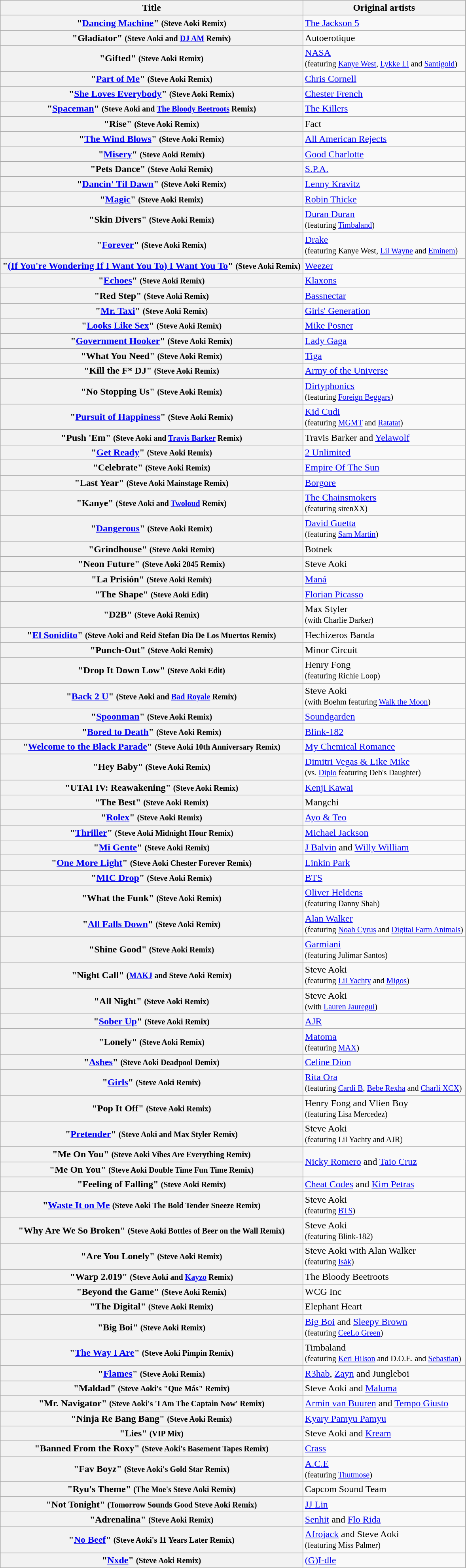<table class="wikitable plainrowheaders">
<tr>
<th>Title</th>
<th>Original artists</th>
</tr>
<tr>
<th scope="row">"<a href='#'>Dancing Machine</a>" <small>(Steve Aoki Remix)</small></th>
<td><a href='#'>The Jackson 5</a></td>
</tr>
<tr>
<th scope="row">"Gladiator" <small>(Steve Aoki and <a href='#'>DJ AM</a> Remix)</small></th>
<td>Autoerotique</td>
</tr>
<tr>
<th scope="row">"Gifted" <small>(Steve Aoki Remix)</small></th>
<td><a href='#'>NASA</a><br><small>(featuring <a href='#'>Kanye West</a>, <a href='#'>Lykke Li</a> and <a href='#'>Santigold</a>)</small></td>
</tr>
<tr>
<th scope="row">"<a href='#'>Part of Me</a>" <small>(Steve Aoki Remix)</small></th>
<td><a href='#'>Chris Cornell</a></td>
</tr>
<tr>
<th scope="row">"<a href='#'>She Loves Everybody</a>" <small>(Steve Aoki Remix)</small></th>
<td><a href='#'>Chester French</a></td>
</tr>
<tr>
<th scope="row">"<a href='#'>Spaceman</a>" <small>(Steve Aoki and <a href='#'>The Bloody Beetroots</a> Remix)</small></th>
<td><a href='#'>The Killers</a></td>
</tr>
<tr>
<th scope="row">"Rise" <small>(Steve Aoki Remix)</small></th>
<td>Fact</td>
</tr>
<tr>
<th scope="row">"<a href='#'>The Wind Blows</a>" <small>(Steve Aoki Remix)</small></th>
<td><a href='#'>All American Rejects</a></td>
</tr>
<tr>
<th scope="row">"<a href='#'>Misery</a>" <small>(Steve Aoki Remix)</small></th>
<td><a href='#'>Good Charlotte</a></td>
</tr>
<tr>
<th scope="row">"Pets Dance" <small>(Steve Aoki Remix)</small></th>
<td><a href='#'>S.P.A.</a></td>
</tr>
<tr>
<th scope="row">"<a href='#'>Dancin' Til Dawn</a>" <small>(Steve Aoki Remix)</small></th>
<td><a href='#'>Lenny Kravitz</a></td>
</tr>
<tr>
<th scope="row">"<a href='#'>Magic</a>" <small>(Steve Aoki Remix)</small></th>
<td><a href='#'>Robin Thicke</a></td>
</tr>
<tr>
<th scope="row">"Skin Divers" <small>(Steve Aoki Remix)</small></th>
<td><a href='#'>Duran Duran</a><br><small>(featuring <a href='#'>Timbaland</a>)</small></td>
</tr>
<tr>
<th scope="row">"<a href='#'>Forever</a>" <small>(Steve Aoki Remix)</small></th>
<td><a href='#'>Drake</a><br><small>(featuring Kanye West, <a href='#'>Lil Wayne</a> and <a href='#'>Eminem</a>)</small></td>
</tr>
<tr>
<th scope="row">"<a href='#'>(If You're Wondering If I Want You To) I Want You To</a>" <small>(Steve Aoki Remix)</small></th>
<td><a href='#'>Weezer</a></td>
</tr>
<tr>
<th scope="row">"<a href='#'>Echoes</a>" <small>(Steve Aoki Remix)</small></th>
<td><a href='#'>Klaxons</a></td>
</tr>
<tr>
<th scope="row">"Red Step" <small>(Steve Aoki Remix)</small></th>
<td><a href='#'>Bassnectar</a></td>
</tr>
<tr>
<th scope="row">"<a href='#'>Mr. Taxi</a>" <small>(Steve Aoki Remix)</small></th>
<td><a href='#'>Girls' Generation</a></td>
</tr>
<tr>
<th scope="row">"<a href='#'>Looks Like Sex</a>" <small>(Steve Aoki Remix)</small></th>
<td><a href='#'>Mike Posner</a></td>
</tr>
<tr>
<th scope="row">"<a href='#'>Government Hooker</a>" <small>(Steve Aoki Remix)</small></th>
<td><a href='#'>Lady Gaga</a></td>
</tr>
<tr>
<th scope="row">"What You Need" <small>(Steve Aoki Remix)</small></th>
<td><a href='#'>Tiga</a></td>
</tr>
<tr>
<th scope="row">"Kill the F* DJ" <small>(Steve Aoki Remix)</small></th>
<td><a href='#'>Army of the Universe</a></td>
</tr>
<tr>
<th scope="row">"No Stopping Us" <small>(Steve Aoki Remix)</small></th>
<td><a href='#'>Dirtyphonics</a><br><small>(featuring <a href='#'>Foreign Beggars</a>)</small></td>
</tr>
<tr>
<th scope="row">"<a href='#'>Pursuit of Happiness</a>" <small>(Steve Aoki Remix)</small></th>
<td><a href='#'>Kid Cudi</a><br><small>(featuring <a href='#'>MGMT</a> and <a href='#'>Ratatat</a>)</small></td>
</tr>
<tr>
<th scope="row">"Push 'Em" <small>(Steve Aoki and <a href='#'>Travis Barker</a> Remix)</small></th>
<td>Travis Barker and <a href='#'>Yelawolf</a></td>
</tr>
<tr>
<th scope="row">"<a href='#'>Get Ready</a>" <small>(Steve Aoki Remix)</small></th>
<td><a href='#'>2 Unlimited</a></td>
</tr>
<tr>
<th scope="row">"Celebrate" <small>(Steve Aoki Remix)</small></th>
<td><a href='#'>Empire Of The Sun</a></td>
</tr>
<tr>
<th scope="row">"Last Year" <small>(Steve Aoki Mainstage Remix)</small></th>
<td><a href='#'>Borgore</a></td>
</tr>
<tr>
<th scope="row">"Kanye" <small>(Steve Aoki and <a href='#'>Twoloud</a> Remix)</small></th>
<td><a href='#'>The Chainsmokers</a><br><small>(featuring sirenXX)</small></td>
</tr>
<tr>
<th scope="row">"<a href='#'>Dangerous</a>" <small>(Steve Aoki Remix)</small></th>
<td><a href='#'>David Guetta</a><br><small>(featuring <a href='#'>Sam Martin</a>)</small></td>
</tr>
<tr>
<th scope="row">"Grindhouse" <small>(Steve Aoki Remix)</small></th>
<td>Botnek</td>
</tr>
<tr>
<th scope="row">"Neon Future" <small>(Steve Aoki 2045 Remix)</small></th>
<td>Steve Aoki</td>
</tr>
<tr>
<th scope="row">"La Prisión" <small>(Steve Aoki Remix)</small></th>
<td><a href='#'>Maná</a></td>
</tr>
<tr>
<th scope="row">"The Shape" <small>(Steve Aoki Edit)</small></th>
<td><a href='#'>Florian Picasso</a></td>
</tr>
<tr>
<th scope="row">"D2B" <small>(Steve Aoki Remix)</small></th>
<td>Max Styler<br><small>(with Charlie Darker)</small></td>
</tr>
<tr>
<th scope="row">"<a href='#'>El Sonidito</a>" <small>(Steve Aoki and Reid Stefan Dia De Los Muertos Remix)</small></th>
<td>Hechizeros Banda</td>
</tr>
<tr>
<th scope="row">"Punch-Out" <small>(Steve Aoki Remix)</small></th>
<td>Minor Circuit</td>
</tr>
<tr>
<th scope="row">"Drop It Down Low" <small>(Steve Aoki Edit)</small></th>
<td>Henry Fong<br><small>(featuring Richie Loop)</small></td>
</tr>
<tr>
<th scope="row">"<a href='#'>Back 2 U</a>" <small>(Steve Aoki and <a href='#'>Bad Royale</a> Remix)</small></th>
<td>Steve Aoki<br><small>(with Boehm featuring <a href='#'>Walk the Moon</a>)</small></td>
</tr>
<tr>
<th scope="row">"<a href='#'>Spoonman</a>" <small>(Steve Aoki Remix)</small></th>
<td><a href='#'>Soundgarden</a></td>
</tr>
<tr>
<th scope="row">"<a href='#'>Bored to Death</a>" <small>(Steve Aoki Remix)</small></th>
<td><a href='#'>Blink-182</a></td>
</tr>
<tr>
<th scope="row">"<a href='#'>Welcome to the Black Parade</a>" <small>(Steve Aoki 10th Anniversary Remix)</small></th>
<td><a href='#'>My Chemical Romance</a></td>
</tr>
<tr>
<th scope="row">"Hey Baby" <small>(Steve Aoki Remix)</small></th>
<td><a href='#'>Dimitri Vegas & Like Mike</a><br><small>(vs. <a href='#'>Diplo</a> featuring Deb's Daughter)</small></td>
</tr>
<tr>
<th scope="row">"UTAI IV: Reawakening" <small>(Steve Aoki Remix)</small></th>
<td><a href='#'>Kenji Kawai</a></td>
</tr>
<tr>
<th scope="row">"The Best" <small>(Steve Aoki Remix)</small></th>
<td>Mangchi</td>
</tr>
<tr>
<th scope="row">"<a href='#'>Rolex</a>" <small>(Steve Aoki Remix)</small></th>
<td><a href='#'>Ayo & Teo</a></td>
</tr>
<tr>
<th scope="row">"<a href='#'>Thriller</a>" <small>(Steve Aoki Midnight Hour Remix)</small></th>
<td><a href='#'>Michael Jackson</a></td>
</tr>
<tr>
<th scope="row">"<a href='#'>Mi Gente</a>" <small>(Steve Aoki Remix)</small></th>
<td><a href='#'>J Balvin</a> and <a href='#'>Willy William</a></td>
</tr>
<tr>
<th scope="row">"<a href='#'>One More Light</a>" <small>(Steve Aoki Chester Forever Remix)</small></th>
<td><a href='#'>Linkin Park</a></td>
</tr>
<tr>
<th scope="row">"<a href='#'>MIC Drop</a>" <small>(Steve Aoki Remix)</small></th>
<td><a href='#'>BTS</a></td>
</tr>
<tr>
<th scope="row">"What the Funk" <small>(Steve Aoki Remix)</small></th>
<td><a href='#'>Oliver Heldens</a><br><small>(featuring Danny Shah)</small></td>
</tr>
<tr>
<th scope="row">"<a href='#'>All Falls Down</a>" <small>(Steve Aoki Remix)</small></th>
<td><a href='#'>Alan Walker</a><br><small>(featuring <a href='#'>Noah Cyrus</a> and <a href='#'>Digital Farm Animals</a>)</small></td>
</tr>
<tr>
<th scope="row">"Shine Good" <small>(Steve Aoki Remix)</small></th>
<td><a href='#'>Garmiani</a><br><small>(featuring Julimar Santos)</small></td>
</tr>
<tr>
<th scope="row">"Night Call" <small>(<a href='#'>MAKJ</a> and Steve Aoki Remix)</small></th>
<td>Steve Aoki<br><small>(featuring <a href='#'>Lil Yachty</a> and <a href='#'>Migos</a>)</small></td>
</tr>
<tr>
<th scope="row">"All Night" <small>(Steve Aoki Remix)</small></th>
<td>Steve Aoki<br><small>(with <a href='#'>Lauren Jauregui</a>)</small></td>
</tr>
<tr>
<th scope="row">"<a href='#'>Sober Up</a>" <small>(Steve Aoki Remix)</small></th>
<td><a href='#'>AJR</a></td>
</tr>
<tr>
<th scope="row">"Lonely" <small>(Steve Aoki Remix)</small></th>
<td><a href='#'>Matoma</a> <br><small>(featuring <a href='#'>MAX</a>)</small></td>
</tr>
<tr>
<th scope="row">"<a href='#'>Ashes</a>" <small>(Steve Aoki Deadpool Demix)</small></th>
<td><a href='#'>Celine Dion</a></td>
</tr>
<tr>
<th scope="row">"<a href='#'>Girls</a>" <small>(Steve Aoki Remix)</small></th>
<td><a href='#'>Rita Ora</a><br><small>(featuring <a href='#'>Cardi B</a>, <a href='#'>Bebe Rexha</a> and <a href='#'>Charli XCX</a>)</small></td>
</tr>
<tr>
<th scope="row">"Pop It Off" <small>(Steve Aoki Remix)</small></th>
<td>Henry Fong and Vlien Boy<br><small>(featuring Lisa Mercedez)</small></td>
</tr>
<tr>
<th scope="row">"<a href='#'>Pretender</a>" <small>(Steve Aoki and Max Styler Remix)</small></th>
<td>Steve Aoki<br><small>(featuring Lil Yachty and AJR)</small></td>
</tr>
<tr>
<th scope="row">"Me On You" <small>(Steve Aoki Vibes Are Everything Remix)</small></th>
<td rowspan="2"><a href='#'>Nicky Romero</a> and <a href='#'>Taio Cruz</a></td>
</tr>
<tr>
<th scope="row">"Me On You" <small>(Steve Aoki Double Time Fun Time Remix)</small></th>
</tr>
<tr>
<th scope="row">"Feeling of Falling" <small>(Steve Aoki Remix)</small></th>
<td><a href='#'>Cheat Codes</a> and <a href='#'>Kim Petras</a></td>
</tr>
<tr>
<th scope="row">"<a href='#'>Waste It on Me</a> <small>(Steve Aoki The Bold Tender Sneeze Remix)</small></th>
<td>Steve Aoki <br><small>(featuring <a href='#'>BTS</a>)</small></td>
</tr>
<tr>
<th scope="row">"Why Are We So Broken" <small>(Steve Aoki Bottles of Beer on the Wall Remix)</small></th>
<td>Steve Aoki <br><small>(featuring Blink-182)</small></td>
</tr>
<tr>
<th scope="row">"Are You Lonely" <small>(Steve Aoki Remix)</small></th>
<td>Steve Aoki with Alan Walker <br><small>(featuring <a href='#'>Isák</a>)</small></td>
</tr>
<tr>
<th scope="row">"Warp 2.019" <small>(Steve Aoki and <a href='#'>Kayzo</a> Remix)</small></th>
<td>The Bloody Beetroots</td>
</tr>
<tr>
<th scope="row">"Beyond the Game" <small>(Steve Aoki Remix)</small></th>
<td>WCG Inc</td>
</tr>
<tr>
<th scope="row">"The Digital" <small>(Steve Aoki Remix)</small></th>
<td>Elephant Heart</td>
</tr>
<tr>
<th scope="row">"Big Boi" <small>(Steve Aoki Remix)</small></th>
<td><a href='#'>Big Boi</a> and <a href='#'>Sleepy Brown</a> <br><small>(featuring <a href='#'>CeeLo Green</a>)</small></td>
</tr>
<tr>
<th scope="row">"<a href='#'>The Way I Are</a>" <small>(Steve Aoki Pimpin Remix)</small></th>
<td>Timbaland <br><small>(featuring <a href='#'>Keri Hilson</a> and D.O.E. and <a href='#'>Sebastian</a>)</small></td>
</tr>
<tr>
<th scope="row">"<a href='#'>Flames</a>" <small>(Steve Aoki Remix)</small></th>
<td><a href='#'>R3hab</a>, <a href='#'>Zayn</a> and Jungleboi</td>
</tr>
<tr>
<th scope="row">"Maldad" <small>(Steve Aoki's "Que Más" Remix)</small></th>
<td>Steve Aoki and <a href='#'>Maluma</a></td>
</tr>
<tr>
<th scope="row">"Mr. Navigator" <small>(Steve Aoki's 'I Am The Captain Now' Remix)</small></th>
<td><a href='#'>Armin van Buuren</a> and <a href='#'>Tempo Giusto</a></td>
</tr>
<tr>
<th scope="row">"Ninja Re Bang Bang" <small>(Steve Aoki Remix)</small></th>
<td><a href='#'>Kyary Pamyu Pamyu</a></td>
</tr>
<tr>
<th scope="row">"Lies" <small>(VIP Mix)</small></th>
<td>Steve Aoki and <a href='#'>Kream</a></td>
</tr>
<tr>
<th scope="row">"Banned From the Roxy" <small>(Steve Aoki's Basement Tapes Remix)</small></th>
<td><a href='#'>Crass</a></td>
</tr>
<tr>
<th scope="row">"Fav Boyz" <small>(Steve Aoki's Gold Star Remix)</small></th>
<td><a href='#'>A.C.E</a> <br><small>(featuring <a href='#'>Thutmose</a>)</small></td>
</tr>
<tr>
<th scope="row">"Ryu's Theme" <small>(The Moe's Steve Aoki Remix)</small></th>
<td>Capcom Sound Team</td>
</tr>
<tr>
<th scope="row">"Not Tonight" <small>(Tomorrow Sounds Good Steve Aoki Remix)</small></th>
<td><a href='#'>JJ Lin</a></td>
</tr>
<tr>
<th scope="row">"Adrenalina" <small>(Steve Aoki Remix)</small></th>
<td><a href='#'>Senhit</a> and <a href='#'>Flo Rida</a></td>
</tr>
<tr>
<th scope="row">"<a href='#'>No Beef</a>" <small>(Steve Aoki's 11 Years Later Remix)</small></th>
<td><a href='#'>Afrojack</a> and Steve Aoki <br><small>(featuring Miss Palmer)</small></td>
</tr>
<tr>
<th scope="row">"<a href='#'>Nxde</a>" <small> (Steve Aoki Remix)</small></th>
<td><a href='#'>(G)I-dle</a></td>
</tr>
</table>
